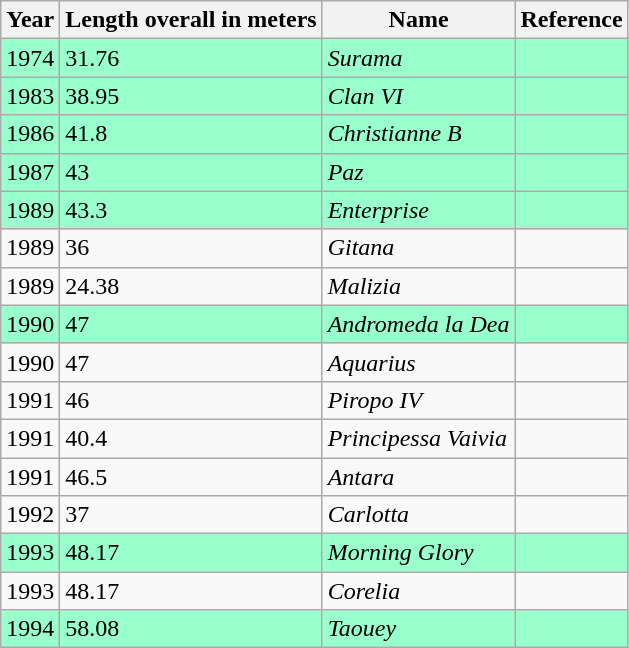<table class="wikitable sortable">
<tr>
<th>Year</th>
<th>Length overall in meters</th>
<th>Name</th>
<th>Reference</th>
</tr>
<tr style="background:#9fc;">
<td>1974</td>
<td>31.76</td>
<td><em>Surama</em></td>
<td></td>
</tr>
<tr style="background:#9fc;">
<td>1983</td>
<td>38.95</td>
<td><em>Clan VI</em></td>
<td></td>
</tr>
<tr style="background:#9fc;">
<td>1986</td>
<td>41.8</td>
<td><em>Christianne B</em></td>
<td></td>
</tr>
<tr style="background:#9fc;">
<td>1987</td>
<td>43</td>
<td><em>Paz</em></td>
<td></td>
</tr>
<tr style="background:#9fc;">
<td>1989</td>
<td>43.3</td>
<td><em>Enterprise</em></td>
<td></td>
</tr>
<tr>
<td>1989</td>
<td>36</td>
<td><em>Gitana</em></td>
<td></td>
</tr>
<tr>
<td>1989</td>
<td>24.38</td>
<td><em>Malizia</em></td>
<td></td>
</tr>
<tr style="background:#9fc;">
<td>1990</td>
<td>47</td>
<td><em>Andromeda la Dea</em></td>
<td></td>
</tr>
<tr>
<td>1990</td>
<td>47</td>
<td><em>Aquarius</em></td>
<td></td>
</tr>
<tr>
<td>1991</td>
<td>46</td>
<td><em>Piropo IV</em></td>
<td></td>
</tr>
<tr>
<td>1991</td>
<td>40.4</td>
<td><em>Principessa Vaivia</em></td>
<td></td>
</tr>
<tr>
<td>1991</td>
<td>46.5</td>
<td><em>Antara</em></td>
<td></td>
</tr>
<tr>
<td>1992</td>
<td>37</td>
<td><em>Carlotta</em></td>
<td></td>
</tr>
<tr style="background:#9fc;">
<td>1993</td>
<td>48.17</td>
<td><em>Morning Glory</em></td>
<td></td>
</tr>
<tr>
<td>1993</td>
<td>48.17</td>
<td><em>Corelia</em></td>
<td></td>
</tr>
<tr style="background:#9fc;">
<td>1994</td>
<td>58.08</td>
<td><em>Taouey</em></td>
<td></td>
</tr>
</table>
